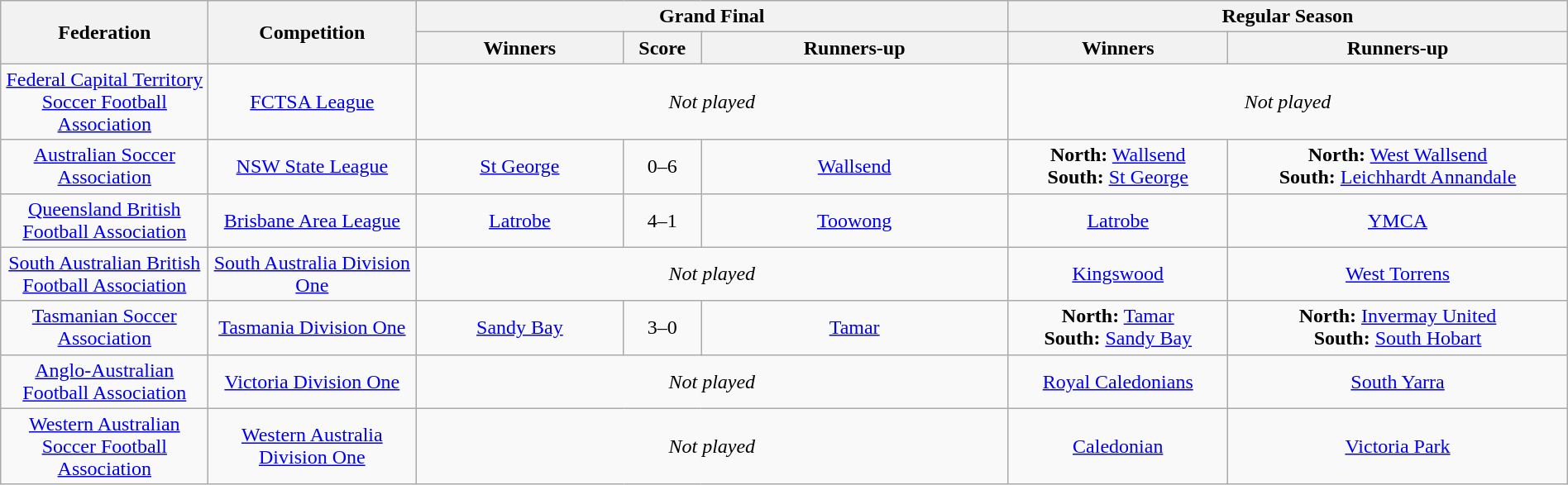<table class="wikitable" width="100%">
<tr>
<th rowspan="2" style="width:10em">Federation</th>
<th rowspan="2" style="width:10em">Competition</th>
<th colspan="3" scope="col">Grand Final</th>
<th colspan="3">Regular Season</th>
</tr>
<tr>
<th style="width:10em">Winners</th>
<th>Score</th>
<th style="width:15em">Runners-up</th>
<th>Winners</th>
<th>Runners-up</th>
</tr>
<tr>
<td align="center"><a href='#'>Federal Capital Territory Soccer Football Association</a></td>
<td align="center"><a href='#'>FCTSA League</a></td>
<td colspan="3" align="center"><em>Not played</em></td>
<td colspan="2" align="center"><em>Not played</em></td>
</tr>
<tr>
<td align="center"><a href='#'>Australian Soccer Association</a></td>
<td align="center"><a href='#'>NSW State League</a></td>
<td align="center"><a href='#'>St George</a></td>
<td align="center">0–6</td>
<td align="center"><a href='#'>Wallsend</a></td>
<td align="center"><strong>North:</strong> <a href='#'>Wallsend</a><br><strong>South:</strong> <a href='#'>St George</a></td>
<td align="center"><strong>North:</strong> <a href='#'>West Wallsend</a><br><strong>South:</strong> <a href='#'>Leichhardt Annandale</a></td>
</tr>
<tr>
<td align="center"><a href='#'>Queensland British Football Association</a></td>
<td align="center"><a href='#'>Brisbane Area League</a></td>
<td align="center"><a href='#'>Latrobe</a></td>
<td align="center">4–1</td>
<td align="center"><a href='#'>Toowong</a></td>
<td align="center"><a href='#'>Latrobe</a></td>
<td align="center"><a href='#'>YMCA</a></td>
</tr>
<tr>
<td align="center"><a href='#'>South Australian British Football Association</a></td>
<td align="center"><a href='#'>South Australia Division One</a></td>
<td colspan="3" align="center"><em>Not played</em></td>
<td align="center"><a href='#'>Kingswood</a></td>
<td align="center"><a href='#'>West Torrens</a></td>
</tr>
<tr>
<td align="center"><a href='#'>Tasmanian Soccer Association</a></td>
<td align="center"><a href='#'>Tasmania Division One</a></td>
<td align="center"><a href='#'>Sandy Bay</a></td>
<td align="center">3–0</td>
<td align="center"><a href='#'>Tamar</a></td>
<td align="center"><strong>North:</strong> <a href='#'>Tamar</a><br><strong>South:</strong> <a href='#'>Sandy Bay</a></td>
<td align="center"><strong>North:</strong> <a href='#'>Invermay United</a><br><strong>South:</strong> <a href='#'>South Hobart</a></td>
</tr>
<tr>
<td align="center"><a href='#'>Anglo-Australian Football Association</a></td>
<td align="center"><a href='#'>Victoria Division One</a></td>
<td colspan="3" align="center"><em>Not played</em></td>
<td align="center"><a href='#'>Royal Caledonians</a></td>
<td align="center"><a href='#'>South Yarra</a></td>
</tr>
<tr>
<td align="center"><a href='#'>Western Australian Soccer Football Association</a></td>
<td align="center"><a href='#'>Western Australia Division One</a></td>
<td colspan="3" align="center"><em>Not played</em></td>
<td align="center"><a href='#'>Caledonian</a></td>
<td align="center"><a href='#'>Victoria Park</a></td>
</tr>
</table>
